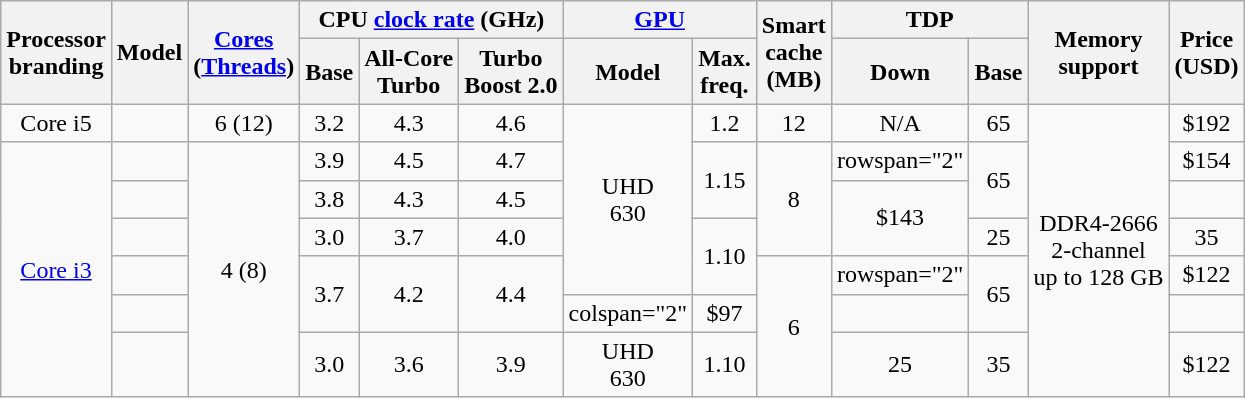<table class="wikitable sortable" style="text-align: center;">
<tr>
<th rowspan="3">Processor<br>branding</th>
<th rowspan="3">Model</th>
<th rowspan="3"><a href='#'>Cores</a><br>(<a href='#'>Threads</a>)</th>
<th colspan="3">CPU <a href='#'>clock rate</a> (GHz)</th>
<th colspan="2"><a href='#'>GPU</a></th>
<th rowspan="3">Smart<br>cache<br>(MB)</th>
<th colspan="2" rowspan="2">TDP</th>
<th rowspan="3">Memory<br>support</th>
<th rowspan="3">Price<br>(USD)</th>
</tr>
<tr>
<th rowspan="2">Base</th>
<th rowspan="2">All-Core<br>Turbo</th>
<th rowspan="2">Turbo<br>Boost 2.0</th>
<th rowspan="2">Model</th>
<th rowspan="2">Max.<br>freq.</th>
</tr>
<tr>
<th>Down</th>
<th>Base</th>
</tr>
<tr>
<td>Core i5</td>
<td></td>
<td>6 (12)</td>
<td>3.2</td>
<td>4.3</td>
<td>4.6</td>
<td rowspan="5">UHD<br>630</td>
<td>1.2</td>
<td>12</td>
<td>N/A</td>
<td>65</td>
<td rowspan="7">DDR4-2666<br>2-channel<br>up to 128 GB</td>
<td>$192</td>
</tr>
<tr>
<td rowspan="6"><a href='#'>Core i3</a></td>
<td></td>
<td rowspan="6">4 (8)</td>
<td>3.9</td>
<td>4.5</td>
<td>4.7</td>
<td rowspan="2">1.15</td>
<td rowspan="3">8</td>
<td>rowspan="2" </td>
<td rowspan="2">65</td>
<td>$154</td>
</tr>
<tr>
<td></td>
<td>3.8</td>
<td>4.3</td>
<td>4.5</td>
<td rowspan="2">$143</td>
</tr>
<tr>
<td></td>
<td>3.0</td>
<td>3.7</td>
<td>4.0</td>
<td rowspan="2">1.10</td>
<td>25</td>
<td>35</td>
</tr>
<tr>
<td></td>
<td rowspan="2">3.7</td>
<td rowspan="2">4.2</td>
<td rowspan="2">4.4</td>
<td rowspan="3">6</td>
<td>rowspan="2" </td>
<td rowspan="2">65</td>
<td>$122</td>
</tr>
<tr>
<td></td>
<td>colspan="2" </td>
<td>$97</td>
</tr>
<tr>
<td></td>
<td>3.0</td>
<td>3.6</td>
<td>3.9</td>
<td>UHD<br>630</td>
<td>1.10</td>
<td>25</td>
<td>35</td>
<td>$122</td>
</tr>
</table>
